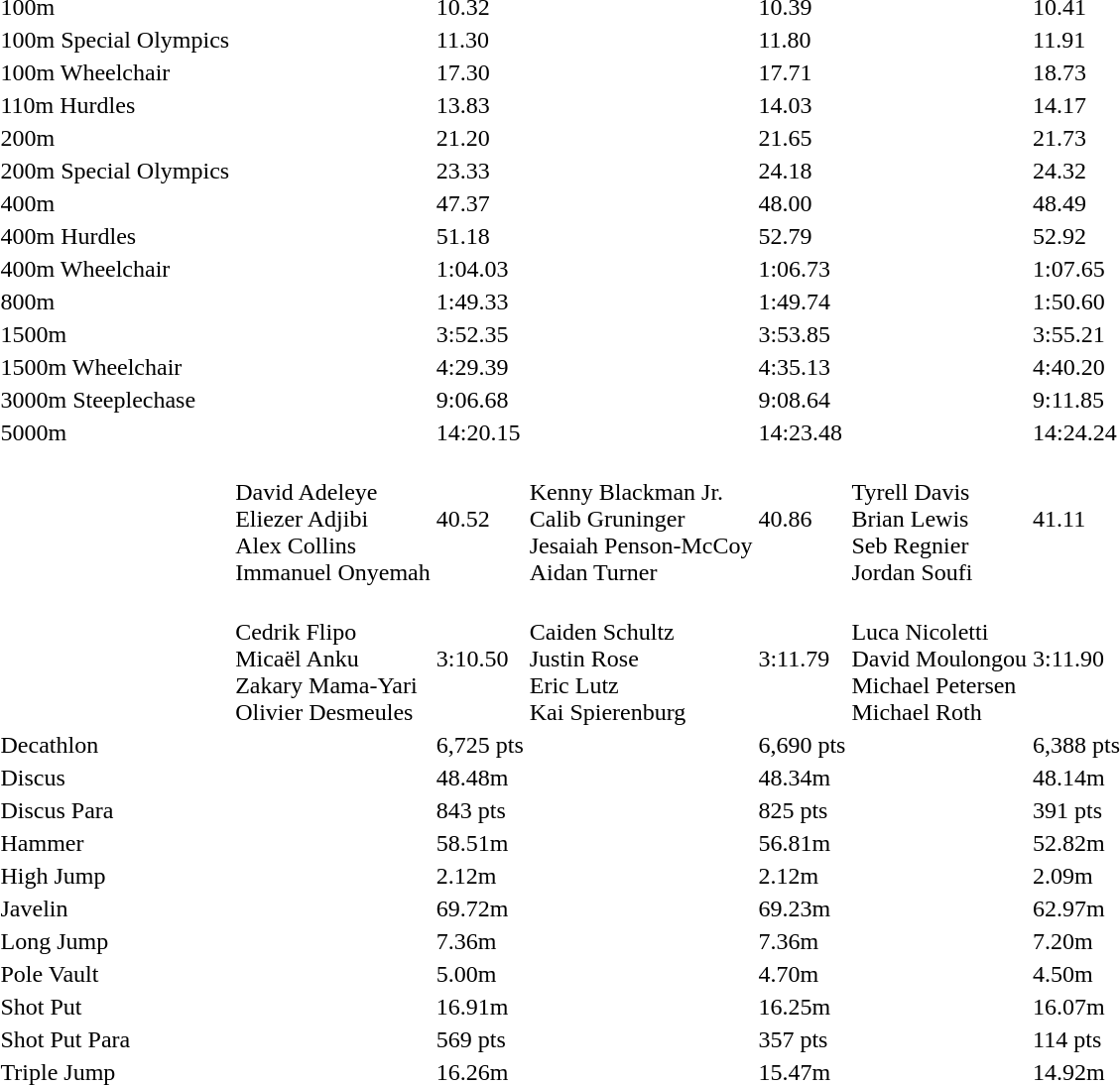<table>
<tr>
<td>100m</td>
<td></td>
<td>10.32</td>
<td></td>
<td>10.39</td>
<td></td>
<td>10.41</td>
</tr>
<tr>
<td>100m Special Olympics</td>
<td></td>
<td>11.30</td>
<td></td>
<td>11.80</td>
<td></td>
<td>11.91</td>
</tr>
<tr>
<td>100m Wheelchair</td>
<td></td>
<td>17.30</td>
<td></td>
<td>17.71</td>
<td></td>
<td>18.73</td>
</tr>
<tr>
<td>110m Hurdles</td>
<td></td>
<td>13.83</td>
<td></td>
<td>14.03</td>
<td></td>
<td>14.17</td>
</tr>
<tr>
<td>200m</td>
<td></td>
<td>21.20</td>
<td></td>
<td>21.65</td>
<td></td>
<td>21.73</td>
</tr>
<tr>
<td>200m Special Olympics</td>
<td></td>
<td>23.33</td>
<td></td>
<td>24.18</td>
<td></td>
<td>24.32</td>
</tr>
<tr>
<td>400m</td>
<td></td>
<td>47.37</td>
<td></td>
<td>48.00</td>
<td></td>
<td>48.49</td>
</tr>
<tr>
<td>400m Hurdles</td>
<td></td>
<td>51.18</td>
<td></td>
<td>52.79</td>
<td></td>
<td>52.92</td>
</tr>
<tr>
<td>400m Wheelchair</td>
<td></td>
<td>1:04.03</td>
<td></td>
<td>1:06.73</td>
<td></td>
<td>1:07.65</td>
</tr>
<tr>
<td>800m</td>
<td></td>
<td>1:49.33</td>
<td></td>
<td>1:49.74</td>
<td></td>
<td>1:50.60</td>
</tr>
<tr>
<td>1500m</td>
<td></td>
<td>3:52.35</td>
<td></td>
<td>3:53.85</td>
<td></td>
<td>3:55.21</td>
</tr>
<tr>
<td>1500m Wheelchair</td>
<td></td>
<td>4:29.39</td>
<td></td>
<td>4:35.13</td>
<td></td>
<td>4:40.20</td>
</tr>
<tr>
<td>3000m Steeplechase</td>
<td></td>
<td>9:06.68</td>
<td></td>
<td>9:08.64</td>
<td></td>
<td>9:11.85</td>
</tr>
<tr>
<td>5000m</td>
<td></td>
<td>14:20.15</td>
<td></td>
<td>14:23.48</td>
<td></td>
<td>14:24.24</td>
</tr>
<tr>
<td></td>
<td> <br> David Adeleye <br> Eliezer Adjibi <br> Alex Collins <br> Immanuel Onyemah</td>
<td>40.52</td>
<td> <br> Kenny Blackman Jr. <br> Calib Gruninger <br> Jesaiah Penson-McCoy <br> Aidan Turner</td>
<td>40.86</td>
<td> <br> Tyrell Davis <br> Brian Lewis <br> Seb Regnier <br> Jordan Soufi</td>
<td>41.11</td>
</tr>
<tr>
<td></td>
<td> <br> Cedrik Flipo <br> Micaël Anku <br> Zakary Mama-Yari<br>Olivier Desmeules</td>
<td>3:10.50</td>
<td><br>Caiden Schultz<br>Justin Rose<br>Eric Lutz<br>Kai Spierenburg</td>
<td>3:11.79</td>
<td> <br>Luca Nicoletti<br>David Moulongou<br>Michael Petersen<br>Michael Roth</td>
<td>3:11.90</td>
</tr>
<tr>
<td>Decathlon</td>
<td></td>
<td>6,725 pts</td>
<td></td>
<td>6,690 pts</td>
<td></td>
<td>6,388 pts</td>
</tr>
<tr>
<td>Discus</td>
<td></td>
<td>48.48m</td>
<td></td>
<td>48.34m</td>
<td></td>
<td>48.14m</td>
</tr>
<tr>
<td>Discus Para</td>
<td></td>
<td>843 pts</td>
<td></td>
<td>825 pts</td>
<td></td>
<td>391 pts</td>
</tr>
<tr>
<td>Hammer</td>
<td></td>
<td>58.51m</td>
<td></td>
<td>56.81m</td>
<td></td>
<td>52.82m</td>
</tr>
<tr>
<td>High Jump</td>
<td></td>
<td>2.12m</td>
<td></td>
<td>2.12m</td>
<td></td>
<td>2.09m</td>
</tr>
<tr>
<td>Javelin</td>
<td></td>
<td>69.72m</td>
<td></td>
<td>69.23m</td>
<td></td>
<td>62.97m</td>
</tr>
<tr>
<td>Long Jump</td>
<td></td>
<td>7.36m</td>
<td></td>
<td>7.36m</td>
<td></td>
<td>7.20m</td>
</tr>
<tr>
<td>Pole Vault</td>
<td></td>
<td>5.00m</td>
<td></td>
<td>4.70m</td>
<td></td>
<td>4.50m</td>
</tr>
<tr>
<td>Shot Put</td>
<td></td>
<td>16.91m</td>
<td></td>
<td>16.25m</td>
<td></td>
<td>16.07m</td>
</tr>
<tr>
<td>Shot Put Para</td>
<td></td>
<td>569 pts</td>
<td></td>
<td>357 pts</td>
<td></td>
<td>114 pts</td>
</tr>
<tr>
<td>Triple Jump</td>
<td></td>
<td>16.26m</td>
<td></td>
<td>15.47m</td>
<td></td>
<td>14.92m</td>
</tr>
</table>
